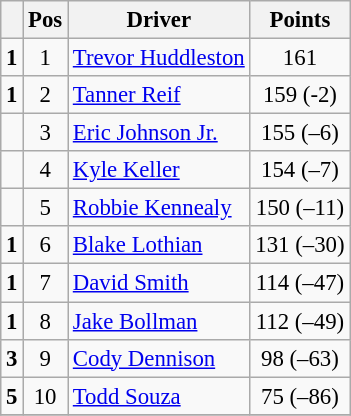<table class="wikitable" style="font-size: 95%;">
<tr>
<th></th>
<th>Pos</th>
<th>Driver</th>
<th>Points</th>
</tr>
<tr>
<td align="left"> <strong>1</strong></td>
<td style="text-align:center;">1</td>
<td><a href='#'>Trevor Huddleston</a></td>
<td style="text-align:center;">161</td>
</tr>
<tr>
<td align="left"> <strong>1</strong></td>
<td style="text-align:center;">2</td>
<td><a href='#'>Tanner Reif</a></td>
<td style="text-align:center;">159 (-2)</td>
</tr>
<tr>
<td align="left"></td>
<td style="text-align:center;">3</td>
<td><a href='#'>Eric Johnson Jr.</a></td>
<td style="text-align:center;">155 (–6)</td>
</tr>
<tr>
<td align="left"></td>
<td style="text-align:center;">4</td>
<td><a href='#'>Kyle Keller</a></td>
<td style="text-align:center;">154 (–7)</td>
</tr>
<tr>
<td align="left"></td>
<td style="text-align:center;">5</td>
<td><a href='#'>Robbie Kennealy</a></td>
<td style="text-align:center;">150 (–11)</td>
</tr>
<tr>
<td align="left"> <strong>1</strong></td>
<td style="text-align:center;">6</td>
<td><a href='#'>Blake Lothian</a></td>
<td style="text-align:center;">131 (–30)</td>
</tr>
<tr>
<td align="left"> <strong>1</strong></td>
<td style="text-align:center;">7</td>
<td><a href='#'>David Smith</a></td>
<td style="text-align:center;">114 (–47)</td>
</tr>
<tr>
<td align="left"> <strong>1</strong></td>
<td style="text-align:center;">8</td>
<td><a href='#'>Jake Bollman</a></td>
<td style="text-align:center;">112 (–49)</td>
</tr>
<tr>
<td align="left"> <strong>3</strong></td>
<td style="text-align:center;">9</td>
<td><a href='#'>Cody Dennison</a></td>
<td style="text-align:center;">98 (–63)</td>
</tr>
<tr>
<td align="left"> <strong>5</strong></td>
<td style="text-align:center;">10</td>
<td><a href='#'>Todd Souza</a></td>
<td style="text-align:center;">75 (–86)</td>
</tr>
<tr class="sortbottom">
</tr>
</table>
